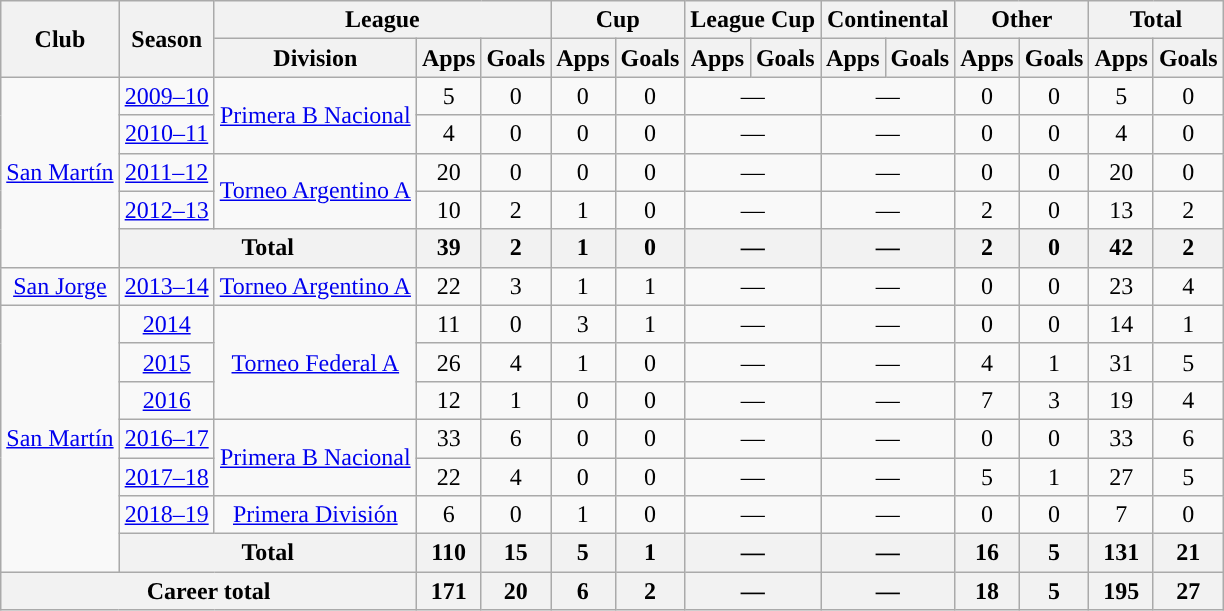<table class="wikitable" style="text-align:center">
<tr>
<th rowspan="2">Club</th>
<th rowspan="2">Season</th>
<th colspan="3">League</th>
<th colspan="2">Cup</th>
<th colspan="2">League Cup</th>
<th colspan="2">Continental</th>
<th colspan="2">Other</th>
<th colspan="2">Total</th>
</tr>
<tr>
<th>Division</th>
<th>Apps</th>
<th>Goals</th>
<th>Apps</th>
<th>Goals</th>
<th>Apps</th>
<th>Goals</th>
<th>Apps</th>
<th>Goals</th>
<th>Apps</th>
<th>Goals</th>
<th>Apps</th>
<th>Goals</th>
</tr>
<tr>
<td rowspan="5"><a href='#'>San Martín</a></td>
<td><a href='#'>2009–10</a></td>
<td rowspan="2"><a href='#'>Primera B Nacional</a></td>
<td>5</td>
<td>0</td>
<td>0</td>
<td>0</td>
<td colspan="2">—</td>
<td colspan="2">—</td>
<td>0</td>
<td>0</td>
<td>5</td>
<td>0</td>
</tr>
<tr>
<td><a href='#'>2010–11</a></td>
<td>4</td>
<td>0</td>
<td>0</td>
<td>0</td>
<td colspan="2">—</td>
<td colspan="2">—</td>
<td>0</td>
<td>0</td>
<td>4</td>
<td>0</td>
</tr>
<tr>
<td><a href='#'>2011–12</a></td>
<td rowspan="2"><a href='#'>Torneo Argentino A</a></td>
<td>20</td>
<td>0</td>
<td>0</td>
<td>0</td>
<td colspan="2">—</td>
<td colspan="2">—</td>
<td>0</td>
<td>0</td>
<td>20</td>
<td>0</td>
</tr>
<tr>
<td><a href='#'>2012–13</a></td>
<td>10</td>
<td>2</td>
<td>1</td>
<td>0</td>
<td colspan="2">—</td>
<td colspan="2">—</td>
<td>2</td>
<td>0</td>
<td>13</td>
<td>2</td>
</tr>
<tr>
<th colspan="2">Total</th>
<th>39</th>
<th>2</th>
<th>1</th>
<th>0</th>
<th colspan="2">—</th>
<th colspan="2">—</th>
<th>2</th>
<th>0</th>
<th>42</th>
<th>2</th>
</tr>
<tr>
<td rowspan="1"><a href='#'>San Jorge</a></td>
<td><a href='#'>2013–14</a></td>
<td rowspan="1"><a href='#'>Torneo Argentino A</a></td>
<td>22</td>
<td>3</td>
<td>1</td>
<td>1</td>
<td colspan="2">—</td>
<td colspan="2">—</td>
<td>0</td>
<td>0</td>
<td>23</td>
<td>4</td>
</tr>
<tr>
<td rowspan="7"><a href='#'>San Martín</a></td>
<td><a href='#'>2014</a></td>
<td rowspan="3"><a href='#'>Torneo Federal A</a></td>
<td>11</td>
<td>0</td>
<td>3</td>
<td>1</td>
<td colspan="2">—</td>
<td colspan="2">—</td>
<td>0</td>
<td>0</td>
<td>14</td>
<td>1</td>
</tr>
<tr>
<td><a href='#'>2015</a></td>
<td>26</td>
<td>4</td>
<td>1</td>
<td>0</td>
<td colspan="2">—</td>
<td colspan="2">—</td>
<td>4</td>
<td>1</td>
<td>31</td>
<td>5</td>
</tr>
<tr>
<td><a href='#'>2016</a></td>
<td>12</td>
<td>1</td>
<td>0</td>
<td>0</td>
<td colspan="2">—</td>
<td colspan="2">—</td>
<td>7</td>
<td>3</td>
<td>19</td>
<td>4</td>
</tr>
<tr>
<td><a href='#'>2016–17</a></td>
<td rowspan="2"><a href='#'>Primera B Nacional</a></td>
<td>33</td>
<td>6</td>
<td>0</td>
<td>0</td>
<td colspan="2">—</td>
<td colspan="2">—</td>
<td>0</td>
<td>0</td>
<td>33</td>
<td>6</td>
</tr>
<tr>
<td><a href='#'>2017–18</a></td>
<td>22</td>
<td>4</td>
<td>0</td>
<td>0</td>
<td colspan="2">—</td>
<td colspan="2">—</td>
<td>5</td>
<td>1</td>
<td>27</td>
<td>5</td>
</tr>
<tr>
<td><a href='#'>2018–19</a></td>
<td rowspan="1"><a href='#'>Primera División</a></td>
<td>6</td>
<td>0</td>
<td>1</td>
<td>0</td>
<td colspan="2">—</td>
<td colspan="2">—</td>
<td>0</td>
<td>0</td>
<td>7</td>
<td>0</td>
</tr>
<tr>
<th colspan="2">Total</th>
<th>110</th>
<th>15</th>
<th>5</th>
<th>1</th>
<th colspan="2">—</th>
<th colspan="2">—</th>
<th>16</th>
<th>5</th>
<th>131</th>
<th>21</th>
</tr>
<tr>
<th colspan="3">Career total</th>
<th>171</th>
<th>20</th>
<th>6</th>
<th>2</th>
<th colspan="2">—</th>
<th colspan="2">—</th>
<th>18</th>
<th>5</th>
<th>195</th>
<th>27</th>
</tr>
</table>
